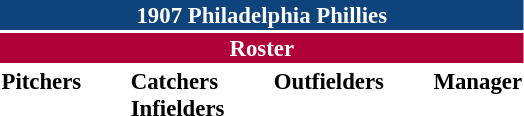<table class="toccolours" style="font-size: 95%;">
<tr>
<th colspan="10" style="background-color: #0f437c; color: white; text-align: center;">1907 Philadelphia Phillies</th>
</tr>
<tr>
<td colspan="10" style="background-color: #af0039; color: white; text-align: center;"><strong>Roster</strong></td>
</tr>
<tr>
<td valign="top"><strong>Pitchers</strong><br>









</td>
<td width="25px"></td>
<td valign="top"><strong>Catchers</strong><br>

<strong>Infielders</strong>






</td>
<td width="25px"></td>
<td valign="top"><strong>Outfielders</strong><br>


</td>
<td width="25px"></td>
<td valign="top"><strong>Manager</strong><br></td>
</tr>
</table>
